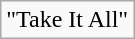<table class="wikitable">
<tr>
<td>"Take It All"</td>
</tr>
</table>
